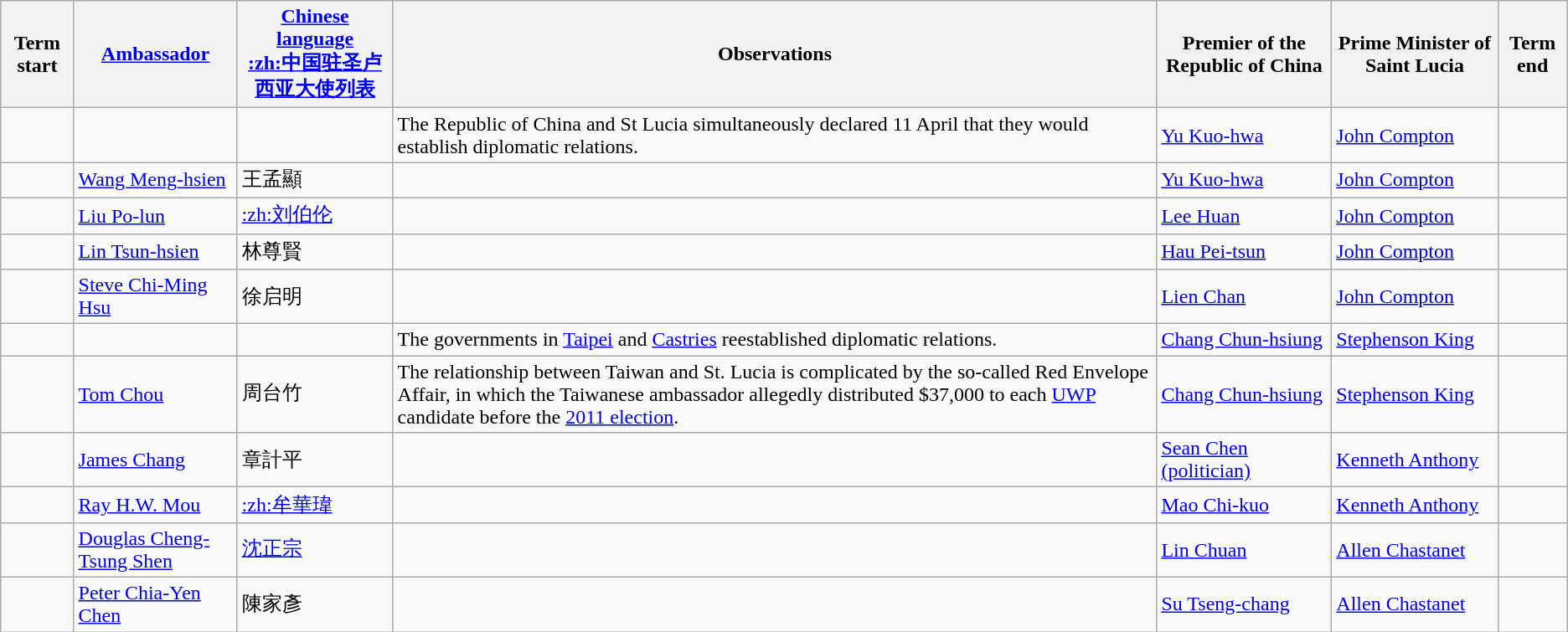<table class="wikitable sortable">
<tr>
<th>Term start</th>
<th><a href='#'>Ambassador</a></th>
<th><a href='#'>Chinese language</a><br><a href='#'>:zh:中国驻圣卢西亚大使列表</a></th>
<th>Observations</th>
<th>Premier of the Republic of China</th>
<th>Prime Minister of Saint Lucia</th>
<th>Term end</th>
</tr>
<tr>
<td></td>
<td></td>
<td></td>
<td>The Republic of China and St Lucia simultaneously declared 11 April that they would establish diplomatic relations.</td>
<td><a href='#'>Yu Kuo-hwa</a></td>
<td><a href='#'>John Compton</a></td>
<td></td>
</tr>
<tr>
<td></td>
<td><a href='#'>Wang Meng-hsien</a></td>
<td>王孟顯</td>
<td></td>
<td><a href='#'>Yu Kuo-hwa</a></td>
<td><a href='#'>John Compton</a></td>
<td></td>
</tr>
<tr>
<td></td>
<td><a href='#'>Liu Po-lun</a></td>
<td><a href='#'>:zh:刘伯伦</a></td>
<td></td>
<td><a href='#'>Lee Huan</a></td>
<td><a href='#'>John Compton</a></td>
<td></td>
</tr>
<tr>
<td></td>
<td><a href='#'>Lin Tsun-hsien</a></td>
<td>林尊賢</td>
<td></td>
<td><a href='#'>Hau Pei-tsun</a></td>
<td><a href='#'>John Compton</a></td>
<td></td>
</tr>
<tr>
<td></td>
<td><a href='#'>Steve Chi-Ming Hsu</a></td>
<td>徐启明</td>
<td></td>
<td><a href='#'>Lien Chan</a></td>
<td><a href='#'>John Compton</a></td>
<td></td>
</tr>
<tr>
<td></td>
<td></td>
<td></td>
<td>The governments in <a href='#'>Taipei</a> and <a href='#'>Castries</a> reestablished diplomatic relations.</td>
<td><a href='#'>Chang Chun-hsiung</a></td>
<td><a href='#'>Stephenson King</a></td>
<td></td>
</tr>
<tr>
<td></td>
<td><a href='#'>Tom Chou</a></td>
<td>周台竹</td>
<td>The relationship between Taiwan and St. Lucia is complicated by the so-called Red Envelope Affair, in which the Taiwanese ambassador allegedly distributed $37,000 to each <a href='#'>UWP</a> candidate before the <a href='#'>2011 election</a>.</td>
<td><a href='#'>Chang Chun-hsiung</a></td>
<td><a href='#'>Stephenson King</a></td>
<td></td>
</tr>
<tr>
<td></td>
<td><a href='#'>James Chang</a></td>
<td>章計平</td>
<td></td>
<td><a href='#'>Sean Chen (politician)</a></td>
<td><a href='#'>Kenneth Anthony</a></td>
<td></td>
</tr>
<tr>
<td></td>
<td><a href='#'>Ray H.W. Mou</a></td>
<td><a href='#'>:zh:牟華瑋</a></td>
<td></td>
<td><a href='#'>Mao Chi-kuo</a></td>
<td><a href='#'>Kenneth Anthony</a></td>
<td></td>
</tr>
<tr>
<td></td>
<td><a href='#'>Douglas Cheng-Tsung Shen</a></td>
<td><a href='#'>沈正宗</a></td>
<td></td>
<td><a href='#'>Lin Chuan</a></td>
<td><a href='#'>Allen Chastanet</a></td>
<td></td>
</tr>
<tr>
<td></td>
<td><a href='#'>Peter Chia-Yen Chen</a></td>
<td>陳家彥</td>
<td></td>
<td><a href='#'>Su Tseng-chang</a></td>
<td><a href='#'>Allen Chastanet</a></td>
<td></td>
</tr>
</table>
